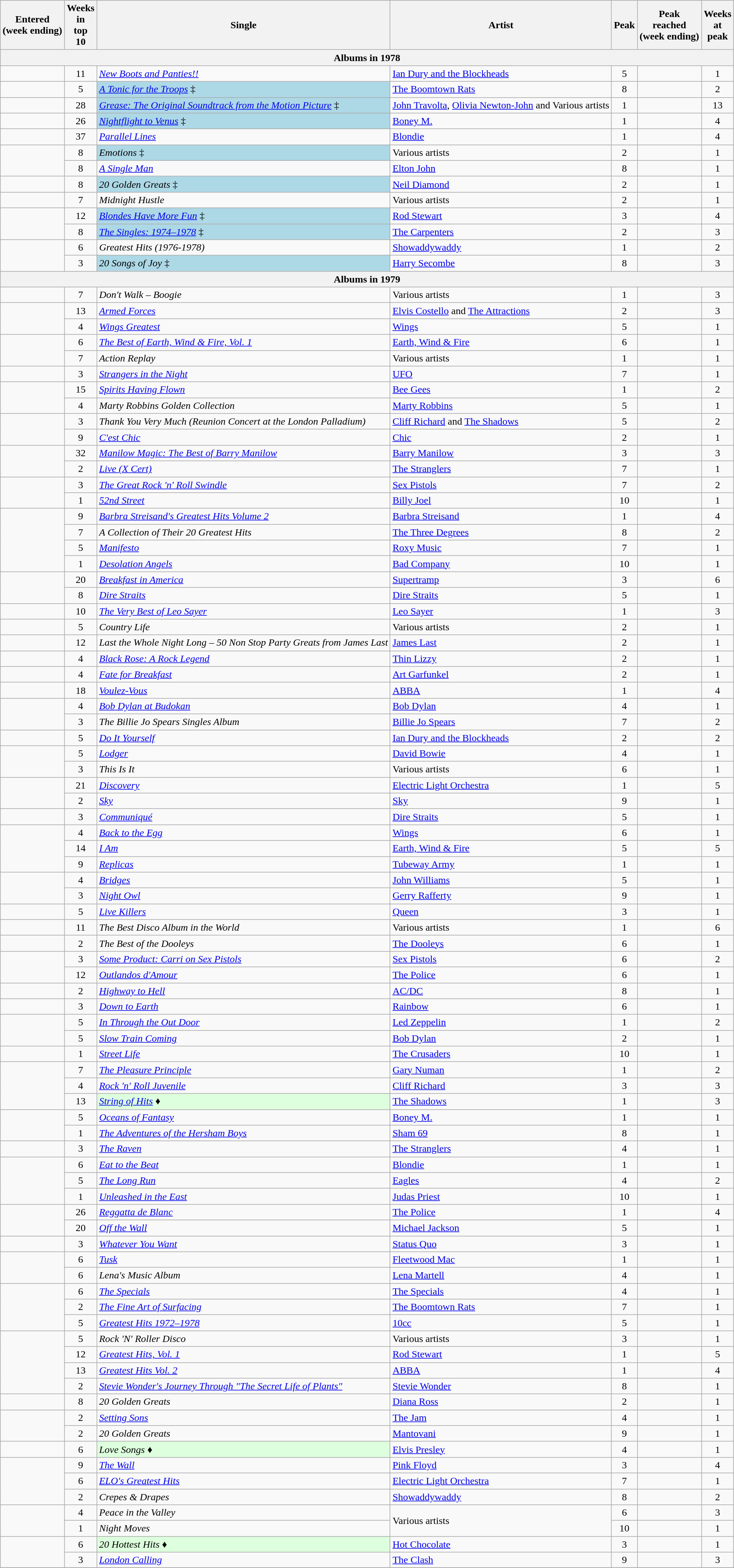<table class="wikitable sortable" style="text-align:center;">
<tr>
<th>Entered <br>(week ending)</th>
<th data-sort-type="number">Weeks<br>in<br>top<br>10</th>
<th>Single</th>
<th>Artist</th>
<th data-sort-type="number">Peak</th>
<th>Peak<br>reached <br>(week ending)</th>
<th data-sort-type="number">Weeks<br>at<br>peak</th>
</tr>
<tr>
<th colspan="7">Albums in 1978</th>
</tr>
<tr>
<td></td>
<td>11</td>
<td align="left"><em><a href='#'>New Boots and Panties!!</a></em></td>
<td align="left"><a href='#'>Ian Dury and the Blockheads</a></td>
<td>5</td>
<td></td>
<td>1</td>
</tr>
<tr>
<td></td>
<td>5</td>
<td align="left" bgcolor=lightblue><em><a href='#'>A Tonic for the Troops</a></em> ‡</td>
<td align="left"><a href='#'>The Boomtown Rats</a></td>
<td>8</td>
<td></td>
<td>2</td>
</tr>
<tr>
<td></td>
<td>28</td>
<td align="left" bgcolor=lightblue><em><a href='#'>Grease: The Original Soundtrack from the Motion Picture</a></em> ‡</td>
<td align="left"><a href='#'>John Travolta</a>, <a href='#'>Olivia Newton-John</a> and Various artists</td>
<td>1</td>
<td></td>
<td>13</td>
</tr>
<tr>
<td></td>
<td>26</td>
<td align="left" bgcolor=lightblue><em><a href='#'>Nightflight to Venus</a></em> ‡</td>
<td align="left"><a href='#'>Boney M.</a></td>
<td>1</td>
<td></td>
<td>4</td>
</tr>
<tr>
<td></td>
<td>37</td>
<td align="left"><em><a href='#'>Parallel Lines</a></em></td>
<td align="left"><a href='#'>Blondie</a></td>
<td>1</td>
<td></td>
<td>4</td>
</tr>
<tr>
<td rowspan="2"></td>
<td>8</td>
<td align="left" bgcolor=lightblue><em>Emotions</em> ‡</td>
<td align="left">Various artists</td>
<td>2</td>
<td></td>
<td>1</td>
</tr>
<tr>
<td>8</td>
<td align="left"><em><a href='#'>A Single Man</a></em></td>
<td align="left"><a href='#'>Elton John</a></td>
<td>8</td>
<td></td>
<td>1</td>
</tr>
<tr>
<td></td>
<td>8</td>
<td align="left" bgcolor=lightblue><em>20 Golden Greats</em> ‡</td>
<td align="left"><a href='#'>Neil Diamond</a></td>
<td>2</td>
<td></td>
<td>1</td>
</tr>
<tr>
<td></td>
<td>7</td>
<td align="left"><em>Midnight Hustle</em></td>
<td align="left">Various artists</td>
<td>2</td>
<td></td>
<td>1</td>
</tr>
<tr>
<td rowspan="2"></td>
<td>12</td>
<td align="left" bgcolor=lightblue><em><a href='#'>Blondes Have More Fun</a></em> ‡</td>
<td align="left"><a href='#'>Rod Stewart</a></td>
<td>3</td>
<td></td>
<td>4</td>
</tr>
<tr>
<td>8</td>
<td align="left" bgcolor=lightblue><em><a href='#'>The Singles: 1974–1978</a></em> ‡</td>
<td align="left"><a href='#'>The Carpenters</a></td>
<td>2</td>
<td></td>
<td>3</td>
</tr>
<tr>
<td rowspan="2"></td>
<td>6</td>
<td align="left"><em>Greatest Hits (1976-1978)</em></td>
<td align="left"><a href='#'>Showaddywaddy</a></td>
<td>1</td>
<td></td>
<td>2</td>
</tr>
<tr>
<td>3</td>
<td align="left" bgcolor=lightblue><em>20 Songs of Joy</em> ‡</td>
<td align="left"><a href='#'>Harry Secombe</a></td>
<td>8</td>
<td></td>
<td>3</td>
</tr>
<tr>
<th colspan="7">Albums in 1979</th>
</tr>
<tr>
<td></td>
<td>7</td>
<td align="left"><em>Don't Walk – Boogie</em></td>
<td align="left">Various artists</td>
<td>1</td>
<td></td>
<td>3</td>
</tr>
<tr>
<td rowspan="2"></td>
<td>13</td>
<td align="left"><em><a href='#'>Armed Forces</a></em></td>
<td align="left"><a href='#'>Elvis Costello</a> and <a href='#'>The Attractions</a></td>
<td>2</td>
<td></td>
<td>3</td>
</tr>
<tr>
<td>4</td>
<td align="left"><em><a href='#'>Wings Greatest</a></em></td>
<td align="left"><a href='#'>Wings</a></td>
<td>5</td>
<td></td>
<td>1</td>
</tr>
<tr>
<td rowspan="2"></td>
<td>6</td>
<td align="left"><em><a href='#'>The Best of Earth, Wind & Fire, Vol. 1</a></em></td>
<td align="left"><a href='#'>Earth, Wind & Fire</a></td>
<td>6</td>
<td></td>
<td>1</td>
</tr>
<tr>
<td>7</td>
<td align="left"><em>Action Replay</em></td>
<td align="left">Various artists</td>
<td>1</td>
<td></td>
<td>1</td>
</tr>
<tr>
<td></td>
<td>3</td>
<td align="left"><em><a href='#'>Strangers in the Night</a></em></td>
<td align="left"><a href='#'>UFO</a></td>
<td>7</td>
<td></td>
<td>1</td>
</tr>
<tr>
<td rowspan="2"></td>
<td>15</td>
<td align="left"><em><a href='#'>Spirits Having Flown</a></em></td>
<td align="left"><a href='#'>Bee Gees</a></td>
<td>1</td>
<td></td>
<td>2</td>
</tr>
<tr>
<td>4</td>
<td align="left"><em>Marty Robbins Golden Collection</em></td>
<td align="left"><a href='#'>Marty Robbins</a></td>
<td>5</td>
<td></td>
<td>1</td>
</tr>
<tr>
<td rowspan="2"></td>
<td>3</td>
<td align="left"><em>Thank You Very Much (Reunion Concert at the London Palladium)</em></td>
<td align="left"><a href='#'>Cliff Richard</a> and <a href='#'>The Shadows</a></td>
<td>5</td>
<td></td>
<td>2</td>
</tr>
<tr>
<td>9</td>
<td align="left"><em><a href='#'>C'est Chic</a></em></td>
<td align="left"><a href='#'>Chic</a></td>
<td>2</td>
<td></td>
<td>1</td>
</tr>
<tr>
<td rowspan="2"></td>
<td>32</td>
<td align="left"><em><a href='#'>Manilow Magic: The Best of Barry Manilow</a></em></td>
<td align="left"><a href='#'>Barry Manilow</a></td>
<td>3</td>
<td></td>
<td>3</td>
</tr>
<tr>
<td>2</td>
<td align="left"><em><a href='#'>Live (X Cert)</a></em></td>
<td align="left"><a href='#'>The Stranglers</a></td>
<td>7</td>
<td></td>
<td>1</td>
</tr>
<tr>
<td rowspan="2"></td>
<td>3</td>
<td align="left"><em><a href='#'>The Great Rock 'n' Roll Swindle</a></em></td>
<td align="left"><a href='#'>Sex Pistols</a></td>
<td>7</td>
<td></td>
<td>2</td>
</tr>
<tr>
<td>1</td>
<td align="left"><em><a href='#'>52nd Street</a></em></td>
<td align="left"><a href='#'>Billy Joel</a></td>
<td>10</td>
<td></td>
<td>1</td>
</tr>
<tr>
<td rowspan="4"></td>
<td>9</td>
<td align="left"><em><a href='#'>Barbra Streisand's Greatest Hits Volume 2</a></em></td>
<td align="left"><a href='#'>Barbra Streisand</a></td>
<td>1</td>
<td></td>
<td>4</td>
</tr>
<tr>
<td>7</td>
<td align="left"><em>A Collection of Their 20 Greatest Hits</em></td>
<td align="left"><a href='#'>The Three Degrees</a></td>
<td>8</td>
<td></td>
<td>2</td>
</tr>
<tr>
<td>5</td>
<td align="left"><em><a href='#'>Manifesto</a></em></td>
<td align="left"><a href='#'>Roxy Music</a></td>
<td>7</td>
<td></td>
<td>1</td>
</tr>
<tr>
<td>1</td>
<td align="left"><em><a href='#'>Desolation Angels</a></em></td>
<td align="left"><a href='#'>Bad Company</a></td>
<td>10</td>
<td></td>
<td>1</td>
</tr>
<tr>
<td rowspan="2"></td>
<td>20</td>
<td align="left"><em><a href='#'>Breakfast in America</a></em></td>
<td align="left"><a href='#'>Supertramp</a></td>
<td>3</td>
<td></td>
<td>6</td>
</tr>
<tr>
<td>8</td>
<td align="left"><em><a href='#'>Dire Straits</a></em></td>
<td align="left"><a href='#'>Dire Straits</a></td>
<td>5</td>
<td></td>
<td>1</td>
</tr>
<tr>
<td></td>
<td>10</td>
<td align="left"><em><a href='#'>The Very Best of Leo Sayer</a></em></td>
<td align="left"><a href='#'>Leo Sayer</a></td>
<td>1</td>
<td></td>
<td>3</td>
</tr>
<tr>
<td></td>
<td>5</td>
<td align="left"><em>Country Life</em></td>
<td align="left">Various artists</td>
<td>2</td>
<td></td>
<td>1</td>
</tr>
<tr>
<td></td>
<td>12</td>
<td align="left"><em>Last the Whole Night Long – 50 Non Stop Party Greats from James Last</em></td>
<td align="left"><a href='#'>James Last</a></td>
<td>2</td>
<td></td>
<td>1</td>
</tr>
<tr>
<td></td>
<td>4</td>
<td align="left"><em><a href='#'>Black Rose: A Rock Legend</a></em></td>
<td align="left"><a href='#'>Thin Lizzy</a></td>
<td>2</td>
<td></td>
<td>1</td>
</tr>
<tr>
<td></td>
<td>4</td>
<td align="left"><em><a href='#'>Fate for Breakfast</a></em></td>
<td align="left"><a href='#'>Art Garfunkel</a></td>
<td>2</td>
<td></td>
<td>1</td>
</tr>
<tr>
<td></td>
<td>18</td>
<td align="left"><em><a href='#'>Voulez-Vous</a></em></td>
<td align="left"><a href='#'>ABBA</a></td>
<td>1</td>
<td></td>
<td>4</td>
</tr>
<tr>
<td rowspan="2"></td>
<td>4</td>
<td align="left"><em><a href='#'>Bob Dylan at Budokan</a></em></td>
<td align="left"><a href='#'>Bob Dylan</a></td>
<td>4</td>
<td></td>
<td>1</td>
</tr>
<tr>
<td>3</td>
<td align="left"><em>The Billie Jo Spears Singles Album</em></td>
<td align="left"><a href='#'>Billie Jo Spears</a></td>
<td>7</td>
<td></td>
<td>2</td>
</tr>
<tr>
<td></td>
<td>5</td>
<td align="left"><em><a href='#'>Do It Yourself</a></em></td>
<td align="left"><a href='#'>Ian Dury and the Blockheads</a></td>
<td>2</td>
<td></td>
<td>2</td>
</tr>
<tr>
<td rowspan="2"></td>
<td>5</td>
<td align="left"><em><a href='#'>Lodger</a></em></td>
<td align="left"><a href='#'>David Bowie</a></td>
<td>4</td>
<td></td>
<td>1</td>
</tr>
<tr>
<td>3</td>
<td align="left"><em>This Is It</em></td>
<td align="left">Various artists</td>
<td>6</td>
<td></td>
<td>1</td>
</tr>
<tr>
<td rowspan="2"></td>
<td>21</td>
<td align="left"><em><a href='#'>Discovery</a></em></td>
<td align="left"><a href='#'>Electric Light Orchestra</a></td>
<td>1</td>
<td></td>
<td>5</td>
</tr>
<tr>
<td>2</td>
<td align="left"><em><a href='#'>Sky</a></em></td>
<td align="left"><a href='#'>Sky</a></td>
<td>9</td>
<td></td>
<td>1</td>
</tr>
<tr>
<td></td>
<td>3</td>
<td align="left"><em><a href='#'>Communiqué</a></em></td>
<td align="left"><a href='#'>Dire Straits</a></td>
<td>5</td>
<td></td>
<td>1</td>
</tr>
<tr>
<td rowspan="3"></td>
<td>4</td>
<td align="left"><em><a href='#'>Back to the Egg</a></em></td>
<td align="left"><a href='#'>Wings</a></td>
<td>6</td>
<td></td>
<td>1</td>
</tr>
<tr>
<td>14</td>
<td align="left"><em><a href='#'>I Am</a></em></td>
<td align="left"><a href='#'>Earth, Wind & Fire</a></td>
<td>5</td>
<td></td>
<td>5</td>
</tr>
<tr>
<td>9</td>
<td align="left"><em><a href='#'>Replicas</a></em></td>
<td align="left"><a href='#'>Tubeway Army</a></td>
<td>1</td>
<td></td>
<td>1</td>
</tr>
<tr>
<td rowspan="2"></td>
<td>4</td>
<td align="left"><em><a href='#'>Bridges</a></em></td>
<td align="left"><a href='#'>John Williams</a></td>
<td>5</td>
<td></td>
<td>1</td>
</tr>
<tr>
<td>3</td>
<td align="left"><em><a href='#'>Night Owl</a></em></td>
<td align="left"><a href='#'>Gerry Rafferty</a></td>
<td>9</td>
<td></td>
<td>1</td>
</tr>
<tr>
<td></td>
<td>5</td>
<td align="left"><em><a href='#'>Live Killers</a></em></td>
<td align="left"><a href='#'>Queen</a></td>
<td>3</td>
<td></td>
<td>1</td>
</tr>
<tr>
<td></td>
<td>11</td>
<td align="left"><em>The Best Disco Album in the World</em></td>
<td align="left">Various artists</td>
<td>1</td>
<td></td>
<td>6</td>
</tr>
<tr>
<td></td>
<td>2</td>
<td align="left"><em>The Best of the Dooleys</em></td>
<td align="left"><a href='#'>The Dooleys</a></td>
<td>6</td>
<td></td>
<td>1</td>
</tr>
<tr>
<td rowspan="2"></td>
<td>3</td>
<td align="left"><em><a href='#'>Some Product: Carri on Sex Pistols</a></em></td>
<td align="left"><a href='#'>Sex Pistols</a></td>
<td>6</td>
<td></td>
<td>2</td>
</tr>
<tr>
<td>12</td>
<td align="left"><em><a href='#'>Outlandos d'Amour</a></em></td>
<td align="left"><a href='#'>The Police</a></td>
<td>6</td>
<td></td>
<td>1</td>
</tr>
<tr>
<td></td>
<td>2</td>
<td align="left"><em><a href='#'>Highway to Hell</a></em></td>
<td align="left"><a href='#'>AC/DC</a></td>
<td>8</td>
<td></td>
<td>1</td>
</tr>
<tr>
<td></td>
<td>3</td>
<td align="left"><em><a href='#'>Down to Earth</a></em></td>
<td align="left"><a href='#'>Rainbow</a></td>
<td>6</td>
<td></td>
<td>1</td>
</tr>
<tr>
<td rowspan="2"></td>
<td>5</td>
<td align="left"><em><a href='#'>In Through the Out Door</a></em></td>
<td align="left"><a href='#'>Led Zeppelin</a></td>
<td>1</td>
<td></td>
<td>2</td>
</tr>
<tr>
<td>5</td>
<td align="left"><em><a href='#'>Slow Train Coming</a></em></td>
<td align="left"><a href='#'>Bob Dylan</a></td>
<td>2</td>
<td></td>
<td>1</td>
</tr>
<tr>
<td></td>
<td>1</td>
<td align="left"><em><a href='#'>Street Life</a></em></td>
<td align="left"><a href='#'>The Crusaders</a></td>
<td>10</td>
<td></td>
<td>1</td>
</tr>
<tr>
<td rowspan="3"></td>
<td>7</td>
<td align="left"><em><a href='#'>The Pleasure Principle</a></em></td>
<td align="left"><a href='#'>Gary Numan</a></td>
<td>1</td>
<td></td>
<td>2</td>
</tr>
<tr>
<td>4</td>
<td align="left"><em><a href='#'>Rock 'n' Roll Juvenile</a></em></td>
<td align="left"><a href='#'>Cliff Richard</a></td>
<td>3</td>
<td></td>
<td>3</td>
</tr>
<tr>
<td>13</td>
<td align="left" bgcolor=#DDFFDD><em><a href='#'>String of Hits</a></em> ♦</td>
<td align="left"><a href='#'>The Shadows</a></td>
<td>1</td>
<td></td>
<td>3</td>
</tr>
<tr>
<td rowspan="2"></td>
<td>5</td>
<td align="left"><em><a href='#'>Oceans of Fantasy</a></em></td>
<td align="left"><a href='#'>Boney M.</a></td>
<td>1</td>
<td></td>
<td>1</td>
</tr>
<tr>
<td>1</td>
<td align="left"><em><a href='#'>The Adventures of the Hersham Boys</a></em></td>
<td align="left"><a href='#'>Sham 69</a></td>
<td>8</td>
<td></td>
<td>1</td>
</tr>
<tr>
<td></td>
<td>3</td>
<td align="left"><em><a href='#'>The Raven</a></em></td>
<td align="left"><a href='#'>The Stranglers</a></td>
<td>4</td>
<td></td>
<td>1</td>
</tr>
<tr>
<td rowspan="3"></td>
<td>6</td>
<td align="left"><em><a href='#'>Eat to the Beat</a></em></td>
<td align="left"><a href='#'>Blondie</a></td>
<td>1</td>
<td></td>
<td>1</td>
</tr>
<tr>
<td>5</td>
<td align="left"><em><a href='#'>The Long Run</a></em></td>
<td align="left"><a href='#'>Eagles</a></td>
<td>4</td>
<td></td>
<td>2</td>
</tr>
<tr>
<td>1</td>
<td align="left"><em><a href='#'>Unleashed in the East</a></em></td>
<td align="left"><a href='#'>Judas Priest</a></td>
<td>10</td>
<td></td>
<td>1</td>
</tr>
<tr>
<td rowspan="2"></td>
<td>26</td>
<td align="left"><em><a href='#'>Reggatta de Blanc</a></em></td>
<td align="left"><a href='#'>The Police</a></td>
<td>1</td>
<td></td>
<td>4</td>
</tr>
<tr>
<td>20</td>
<td align="left"><em><a href='#'>Off the Wall</a></em></td>
<td align="left"><a href='#'>Michael Jackson</a></td>
<td>5</td>
<td></td>
<td>1</td>
</tr>
<tr>
<td></td>
<td>3</td>
<td align="left"><em><a href='#'>Whatever You Want</a></em></td>
<td align="left"><a href='#'>Status Quo</a></td>
<td>3</td>
<td></td>
<td>1</td>
</tr>
<tr>
<td rowspan="2"></td>
<td>6</td>
<td align="left"><em><a href='#'>Tusk</a></em></td>
<td align="left"><a href='#'>Fleetwood Mac</a></td>
<td>1</td>
<td></td>
<td>1</td>
</tr>
<tr>
<td>6</td>
<td align="left"><em>Lena's Music Album</em></td>
<td align="left"><a href='#'>Lena Martell</a></td>
<td>4</td>
<td></td>
<td>1</td>
</tr>
<tr>
<td rowspan="3"></td>
<td>6</td>
<td align="left"><em><a href='#'>The Specials</a></em></td>
<td align="left"><a href='#'>The Specials</a></td>
<td>4</td>
<td></td>
<td>1</td>
</tr>
<tr>
<td>2</td>
<td align="left"><em><a href='#'>The Fine Art of Surfacing</a></em></td>
<td align="left"><a href='#'>The Boomtown Rats</a></td>
<td>7</td>
<td></td>
<td>1</td>
</tr>
<tr>
<td>5</td>
<td align="left"><em><a href='#'>Greatest Hits 1972–1978</a></em></td>
<td align="left"><a href='#'>10cc</a></td>
<td>5</td>
<td></td>
<td>1</td>
</tr>
<tr>
<td rowspan="4"></td>
<td>5</td>
<td align="left"><em>Rock 'N' Roller Disco</em></td>
<td align="left">Various artists</td>
<td>3</td>
<td></td>
<td>1</td>
</tr>
<tr>
<td>12</td>
<td align="left"><em><a href='#'>Greatest Hits, Vol. 1</a></em></td>
<td align="left"><a href='#'>Rod Stewart</a></td>
<td>1</td>
<td></td>
<td>5</td>
</tr>
<tr>
<td>13</td>
<td align="left"><em><a href='#'>Greatest Hits Vol. 2</a></em></td>
<td align="left"><a href='#'>ABBA</a></td>
<td>1</td>
<td></td>
<td>4</td>
</tr>
<tr>
<td>2</td>
<td align="left"><em><a href='#'>Stevie Wonder's Journey Through "The Secret Life of Plants"</a></em></td>
<td align="left"><a href='#'>Stevie Wonder</a></td>
<td>8</td>
<td></td>
<td>1</td>
</tr>
<tr>
<td></td>
<td>8</td>
<td align="left"><em>20 Golden Greats</em></td>
<td align="left"><a href='#'>Diana Ross</a></td>
<td>2</td>
<td></td>
<td>1</td>
</tr>
<tr>
<td rowspan="2"></td>
<td>2</td>
<td align="left"><em><a href='#'>Setting Sons</a></em></td>
<td align="left"><a href='#'>The Jam</a></td>
<td>4</td>
<td></td>
<td>1</td>
</tr>
<tr>
<td>2</td>
<td align="left"><em>20 Golden Greats</em></td>
<td align="left"><a href='#'>Mantovani</a></td>
<td>9</td>
<td></td>
<td>1</td>
</tr>
<tr>
<td></td>
<td>6</td>
<td align="left" bgcolor=#DDFFDD><em>Love Songs</em> ♦</td>
<td align="left"><a href='#'>Elvis Presley</a></td>
<td>4</td>
<td></td>
<td>1</td>
</tr>
<tr>
<td rowspan="3"></td>
<td>9</td>
<td align="left"><em><a href='#'>The Wall</a></em></td>
<td align="left"><a href='#'>Pink Floyd</a></td>
<td>3</td>
<td></td>
<td>4</td>
</tr>
<tr>
<td>6</td>
<td align="left"><em><a href='#'>ELO's Greatest Hits</a></em></td>
<td align="left"><a href='#'>Electric Light Orchestra</a></td>
<td>7</td>
<td></td>
<td>1</td>
</tr>
<tr>
<td>2</td>
<td align="left"><em>Crepes & Drapes</em></td>
<td align="left"><a href='#'>Showaddywaddy</a></td>
<td>8</td>
<td></td>
<td>2</td>
</tr>
<tr>
<td rowspan="2"></td>
<td>4</td>
<td align="left"><em>Peace in the Valley</em></td>
<td align="left" rowspan="2">Various artists</td>
<td>6</td>
<td></td>
<td>3</td>
</tr>
<tr>
<td>1</td>
<td align="left"><em>Night Moves</em></td>
<td>10</td>
<td></td>
<td>1</td>
</tr>
<tr>
<td rowspan="2"></td>
<td>6</td>
<td align="left" bgcolor=#DDFFDD><em>20 Hottest Hits</em> ♦</td>
<td align="left"><a href='#'>Hot Chocolate</a></td>
<td>3</td>
<td></td>
<td>1</td>
</tr>
<tr>
<td>3</td>
<td align="left"><em><a href='#'>London Calling</a></em></td>
<td align="left"><a href='#'>The Clash</a></td>
<td>9</td>
<td></td>
<td>3</td>
</tr>
<tr>
</tr>
</table>
